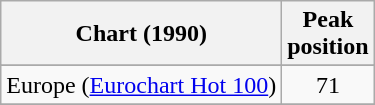<table class="wikitable sortable">
<tr>
<th>Chart (1990)</th>
<th>Peak<br>position</th>
</tr>
<tr>
</tr>
<tr>
<td>Europe (<a href='#'>Eurochart Hot 100</a>)</td>
<td align="center">71</td>
</tr>
<tr>
</tr>
</table>
